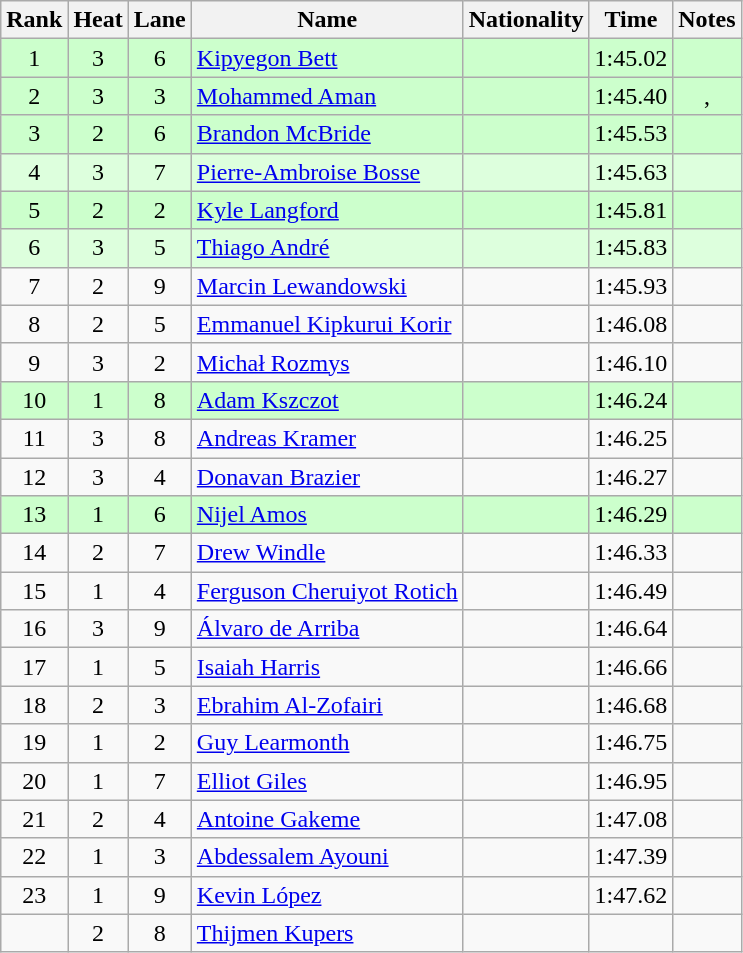<table class="wikitable sortable" style="text-align:center">
<tr>
<th>Rank</th>
<th>Heat</th>
<th>Lane</th>
<th>Name</th>
<th>Nationality</th>
<th>Time</th>
<th>Notes</th>
</tr>
<tr bgcolor=ccffcc>
<td>1</td>
<td>3</td>
<td>6</td>
<td align=left><a href='#'>Kipyegon Bett</a></td>
<td align=left></td>
<td>1:45.02</td>
<td></td>
</tr>
<tr bgcolor=ccffcc>
<td>2</td>
<td>3</td>
<td>3</td>
<td align=left><a href='#'>Mohammed Aman</a></td>
<td align=left></td>
<td>1:45.40</td>
<td>, </td>
</tr>
<tr bgcolor=ccffcc>
<td>3</td>
<td>2</td>
<td>6</td>
<td align=left><a href='#'>Brandon McBride</a></td>
<td align=left></td>
<td>1:45.53</td>
<td></td>
</tr>
<tr bgcolor=ddffdd>
<td>4</td>
<td>3</td>
<td>7</td>
<td align=left><a href='#'>Pierre-Ambroise Bosse</a></td>
<td align=left></td>
<td>1:45.63</td>
<td></td>
</tr>
<tr bgcolor=ccffcc>
<td>5</td>
<td>2</td>
<td>2</td>
<td align=left><a href='#'>Kyle Langford</a></td>
<td align=left></td>
<td>1:45.81</td>
<td></td>
</tr>
<tr bgcolor=ddffdd>
<td>6</td>
<td>3</td>
<td>5</td>
<td align=left><a href='#'>Thiago André</a></td>
<td align=left></td>
<td>1:45.83</td>
<td></td>
</tr>
<tr>
<td>7</td>
<td>2</td>
<td>9</td>
<td align=left><a href='#'>Marcin Lewandowski</a></td>
<td align=left></td>
<td>1:45.93</td>
<td></td>
</tr>
<tr>
<td>8</td>
<td>2</td>
<td>5</td>
<td align=left><a href='#'>Emmanuel Kipkurui Korir</a></td>
<td align=left></td>
<td>1:46.08</td>
<td></td>
</tr>
<tr>
<td>9</td>
<td>3</td>
<td>2</td>
<td align=left><a href='#'>Michał Rozmys</a></td>
<td align=left></td>
<td>1:46.10</td>
<td></td>
</tr>
<tr bgcolor=ccffcc>
<td>10</td>
<td>1</td>
<td>8</td>
<td align=left><a href='#'>Adam Kszczot</a></td>
<td align=left></td>
<td>1:46.24</td>
<td></td>
</tr>
<tr>
<td>11</td>
<td>3</td>
<td>8</td>
<td align=left><a href='#'>Andreas Kramer</a></td>
<td align=left></td>
<td>1:46.25</td>
<td></td>
</tr>
<tr>
<td>12</td>
<td>3</td>
<td>4</td>
<td align=left><a href='#'>Donavan Brazier</a></td>
<td align=left></td>
<td>1:46.27</td>
<td></td>
</tr>
<tr bgcolor=ccffcc>
<td>13</td>
<td>1</td>
<td>6</td>
<td align=left><a href='#'>Nijel Amos</a></td>
<td align=left></td>
<td>1:46.29</td>
<td></td>
</tr>
<tr>
<td>14</td>
<td>2</td>
<td>7</td>
<td align=left><a href='#'>Drew Windle</a></td>
<td align=left></td>
<td>1:46.33</td>
<td></td>
</tr>
<tr>
<td>15</td>
<td>1</td>
<td>4</td>
<td align=left><a href='#'>Ferguson Cheruiyot Rotich</a></td>
<td align=left></td>
<td>1:46.49</td>
<td></td>
</tr>
<tr>
<td>16</td>
<td>3</td>
<td>9</td>
<td align=left><a href='#'>Álvaro de Arriba</a></td>
<td align=left></td>
<td>1:46.64</td>
<td></td>
</tr>
<tr>
<td>17</td>
<td>1</td>
<td>5</td>
<td align=left><a href='#'>Isaiah Harris</a></td>
<td align=left></td>
<td>1:46.66</td>
<td></td>
</tr>
<tr>
<td>18</td>
<td>2</td>
<td>3</td>
<td align=left><a href='#'>Ebrahim Al-Zofairi</a></td>
<td align=left></td>
<td>1:46.68</td>
<td></td>
</tr>
<tr>
<td>19</td>
<td>1</td>
<td>2</td>
<td align=left><a href='#'>Guy Learmonth</a></td>
<td align=left></td>
<td>1:46.75</td>
<td></td>
</tr>
<tr>
<td>20</td>
<td>1</td>
<td>7</td>
<td align=left><a href='#'>Elliot Giles</a></td>
<td align=left></td>
<td>1:46.95</td>
<td></td>
</tr>
<tr>
<td>21</td>
<td>2</td>
<td>4</td>
<td align=left><a href='#'>Antoine Gakeme</a></td>
<td align=left></td>
<td>1:47.08</td>
<td></td>
</tr>
<tr>
<td>22</td>
<td>1</td>
<td>3</td>
<td align=left><a href='#'>Abdessalem Ayouni</a></td>
<td align=left></td>
<td>1:47.39</td>
<td></td>
</tr>
<tr>
<td>23</td>
<td>1</td>
<td>9</td>
<td align=left><a href='#'>Kevin López</a></td>
<td align=left></td>
<td>1:47.62</td>
<td></td>
</tr>
<tr>
<td></td>
<td>2</td>
<td>8</td>
<td align=left><a href='#'>Thijmen Kupers</a></td>
<td align=left></td>
<td></td>
<td></td>
</tr>
</table>
